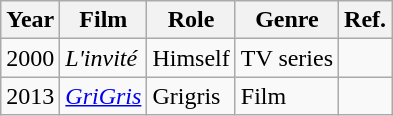<table class="wikitable">
<tr>
<th>Year</th>
<th>Film</th>
<th>Role</th>
<th>Genre</th>
<th>Ref.</th>
</tr>
<tr>
<td>2000</td>
<td><em>L'invité</em></td>
<td>Himself</td>
<td>TV series</td>
<td></td>
</tr>
<tr>
<td>2013</td>
<td><em><a href='#'>GriGris</a></em></td>
<td>Grigris</td>
<td>Film</td>
<td></td>
</tr>
</table>
